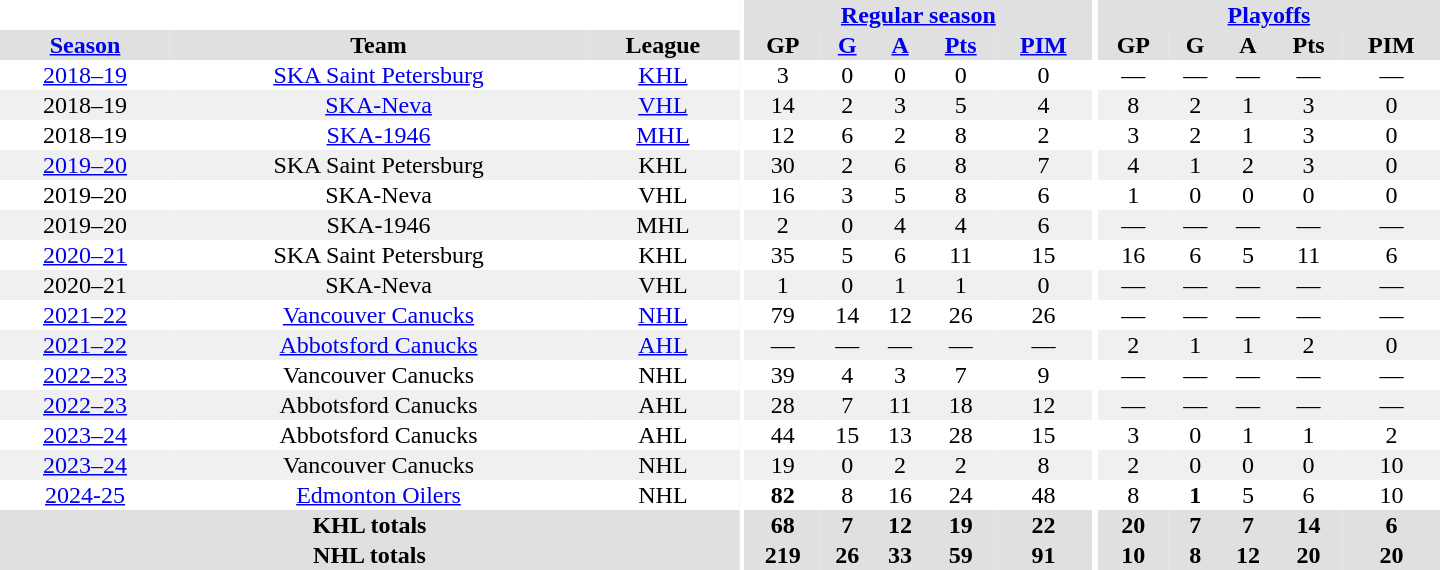<table border="0" cellpadding="1" cellspacing="0" style="text-align:center; width:60em">
<tr bgcolor="#e0e0e0">
<th colspan="3" bgcolor="#ffffff"></th>
<th rowspan="100" bgcolor="#ffffff"></th>
<th colspan="5"><a href='#'>Regular season</a></th>
<th rowspan="100" bgcolor="#ffffff"></th>
<th colspan="5"><a href='#'>Playoffs</a></th>
</tr>
<tr bgcolor="#e0e0e0">
<th><a href='#'>Season</a></th>
<th>Team</th>
<th>League</th>
<th>GP</th>
<th><a href='#'>G</a></th>
<th><a href='#'>A</a></th>
<th><a href='#'>Pts</a></th>
<th><a href='#'>PIM</a></th>
<th>GP</th>
<th>G</th>
<th>A</th>
<th>Pts</th>
<th>PIM</th>
</tr>
<tr>
<td><a href='#'>2018–19</a></td>
<td><a href='#'>SKA Saint Petersburg</a></td>
<td><a href='#'>KHL</a></td>
<td>3</td>
<td>0</td>
<td>0</td>
<td>0</td>
<td>0</td>
<td>—</td>
<td>—</td>
<td>—</td>
<td>—</td>
<td>—</td>
</tr>
<tr bgcolor="#f0f0f0">
<td>2018–19</td>
<td><a href='#'>SKA-Neva</a></td>
<td><a href='#'>VHL</a></td>
<td>14</td>
<td>2</td>
<td>3</td>
<td>5</td>
<td>4</td>
<td>8</td>
<td>2</td>
<td>1</td>
<td>3</td>
<td>0</td>
</tr>
<tr>
<td>2018–19</td>
<td><a href='#'>SKA-1946</a></td>
<td><a href='#'>MHL</a></td>
<td>12</td>
<td>6</td>
<td>2</td>
<td>8</td>
<td>2</td>
<td>3</td>
<td>2</td>
<td>1</td>
<td>3</td>
<td>0</td>
</tr>
<tr bgcolor="#f0f0f0">
<td><a href='#'>2019–20</a></td>
<td>SKA Saint Petersburg</td>
<td>KHL</td>
<td>30</td>
<td>2</td>
<td>6</td>
<td>8</td>
<td>7</td>
<td>4</td>
<td>1</td>
<td>2</td>
<td>3</td>
<td>0</td>
</tr>
<tr>
<td>2019–20</td>
<td>SKA-Neva</td>
<td>VHL</td>
<td>16</td>
<td>3</td>
<td>5</td>
<td>8</td>
<td>6</td>
<td>1</td>
<td>0</td>
<td>0</td>
<td>0</td>
<td>0</td>
</tr>
<tr bgcolor="#f0f0f0">
<td>2019–20</td>
<td>SKA-1946</td>
<td>MHL</td>
<td>2</td>
<td>0</td>
<td>4</td>
<td>4</td>
<td>6</td>
<td>—</td>
<td>—</td>
<td>—</td>
<td>—</td>
<td>—</td>
</tr>
<tr>
<td><a href='#'>2020–21</a></td>
<td>SKA Saint Petersburg</td>
<td>KHL</td>
<td>35</td>
<td>5</td>
<td>6</td>
<td>11</td>
<td>15</td>
<td>16</td>
<td>6</td>
<td>5</td>
<td>11</td>
<td>6</td>
</tr>
<tr bgcolor="#f0f0f0">
<td>2020–21</td>
<td>SKA-Neva</td>
<td>VHL</td>
<td>1</td>
<td>0</td>
<td>1</td>
<td>1</td>
<td>0</td>
<td>—</td>
<td>—</td>
<td>—</td>
<td>—</td>
<td>—</td>
</tr>
<tr>
<td><a href='#'>2021–22</a></td>
<td><a href='#'>Vancouver Canucks</a></td>
<td><a href='#'>NHL</a></td>
<td>79</td>
<td>14</td>
<td>12</td>
<td>26</td>
<td>26</td>
<td>—</td>
<td>—</td>
<td>—</td>
<td>—</td>
<td>—</td>
</tr>
<tr bgcolor="#f0f0f0">
<td><a href='#'>2021–22</a></td>
<td><a href='#'>Abbotsford Canucks</a></td>
<td><a href='#'>AHL</a></td>
<td>—</td>
<td>—</td>
<td>—</td>
<td>—</td>
<td>—</td>
<td>2</td>
<td>1</td>
<td>1</td>
<td>2</td>
<td>0</td>
</tr>
<tr>
<td><a href='#'>2022–23</a></td>
<td>Vancouver Canucks</td>
<td>NHL</td>
<td>39</td>
<td>4</td>
<td>3</td>
<td>7</td>
<td>9</td>
<td>—</td>
<td>—</td>
<td>—</td>
<td>—</td>
<td>—</td>
</tr>
<tr bgcolor="#f0f0f0">
<td><a href='#'>2022–23</a></td>
<td>Abbotsford Canucks</td>
<td>AHL</td>
<td>28</td>
<td>7</td>
<td>11</td>
<td>18</td>
<td>12</td>
<td>—</td>
<td>—</td>
<td>—</td>
<td>—</td>
<td>—</td>
</tr>
<tr>
<td><a href='#'>2023–24</a></td>
<td>Abbotsford Canucks</td>
<td>AHL</td>
<td>44</td>
<td>15</td>
<td>13</td>
<td>28</td>
<td>15</td>
<td>3</td>
<td>0</td>
<td>1</td>
<td>1</td>
<td>2</td>
</tr>
<tr bgcolor="#f0f0f0">
<td><a href='#'>2023–24</a></td>
<td>Vancouver Canucks</td>
<td>NHL</td>
<td>19</td>
<td>0</td>
<td>2</td>
<td>2</td>
<td>8</td>
<td>2</td>
<td>0</td>
<td>0</td>
<td>0</td>
<td>10</td>
</tr>
<tr>
<td><a href='#'>2024-25</a></td>
<td><a href='#'>Edmonton Oilers</a></td>
<td>NHL</td>
<th>82</th>
<td>8</td>
<td>16</td>
<td>24</td>
<td>48</td>
<td>8</td>
<th>1</th>
<td>5</td>
<td>6</td>
<td>10</td>
</tr>
<tr bgcolor="#e0e0e0">
<th colspan="3">KHL totals</th>
<th>68</th>
<th>7</th>
<th>12</th>
<th>19</th>
<th>22</th>
<th>20</th>
<th>7</th>
<th>7</th>
<th>14</th>
<th>6</th>
</tr>
<tr bgcolor="#e0e0e0">
<th colspan="3">NHL totals</th>
<th>219</th>
<th>26</th>
<th>33</th>
<th>59</th>
<th>91</th>
<th>10</th>
<th>8</th>
<th>12</th>
<th>20</th>
<th>20</th>
</tr>
</table>
